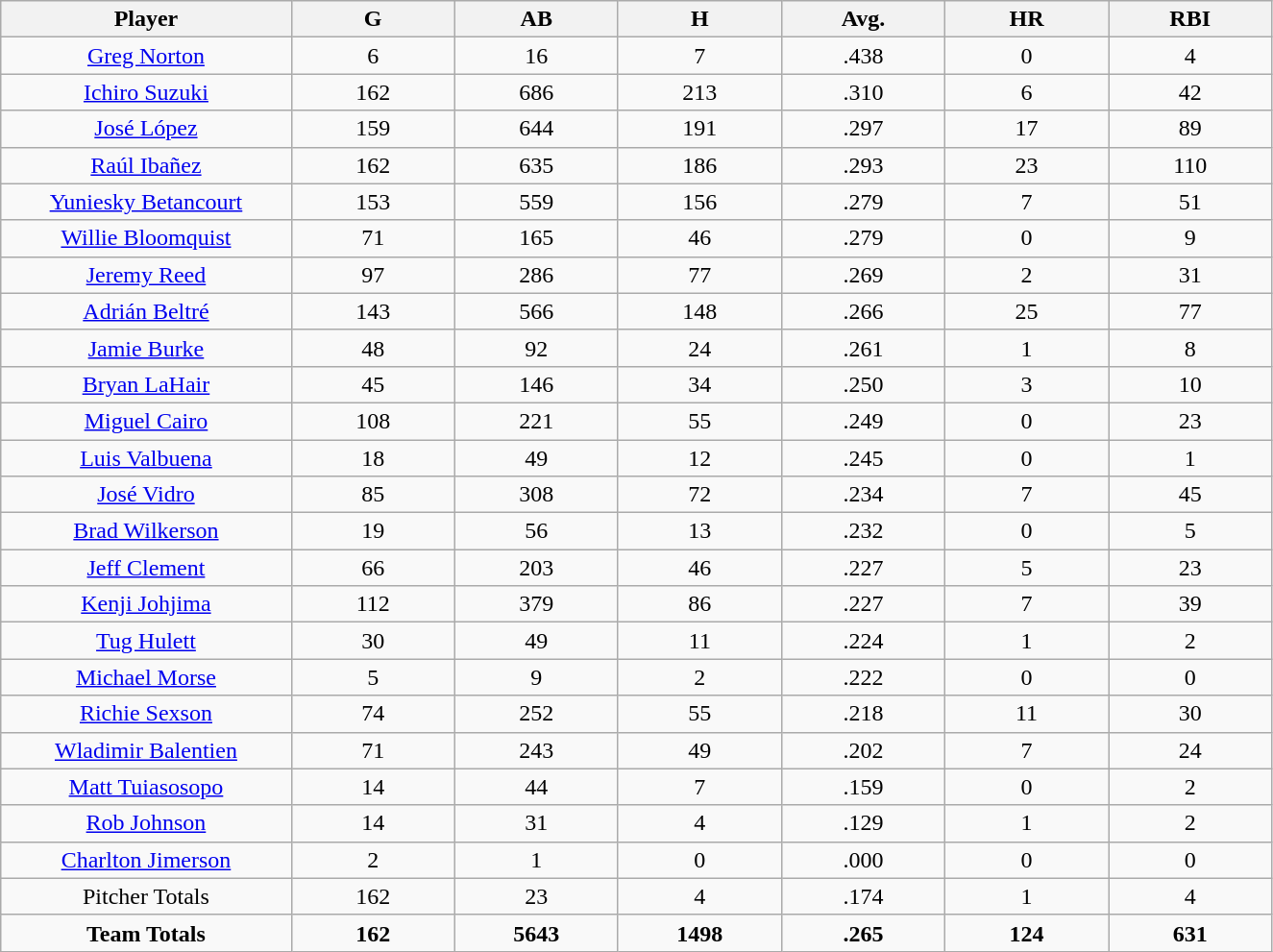<table class="wikitable sortable">
<tr>
<th bgcolor="#DDDDFF" width="16%">Player</th>
<th bgcolor="#DDDDFF" width="9%">G</th>
<th bgcolor="#DDDDFF" width="9%">AB</th>
<th bgcolor="#DDDDFF" width="9%">H</th>
<th bgcolor="#DDDDFF" width="9%">Avg.</th>
<th bgcolor="#DDDDFF" width="9%">HR</th>
<th bgcolor="#DDDDFF" width="9%">RBI</th>
</tr>
<tr align=center>
<td><a href='#'>Greg Norton</a></td>
<td>6</td>
<td>16</td>
<td>7</td>
<td>.438</td>
<td>0</td>
<td>4</td>
</tr>
<tr align=center>
<td><a href='#'>Ichiro Suzuki</a></td>
<td>162</td>
<td>686</td>
<td>213</td>
<td>.310</td>
<td>6</td>
<td>42</td>
</tr>
<tr align=center>
<td><a href='#'>José López</a></td>
<td>159</td>
<td>644</td>
<td>191</td>
<td>.297</td>
<td>17</td>
<td>89</td>
</tr>
<tr align=center>
<td><a href='#'>Raúl Ibañez</a></td>
<td>162</td>
<td>635</td>
<td>186</td>
<td>.293</td>
<td>23</td>
<td>110</td>
</tr>
<tr align=center>
<td><a href='#'>Yuniesky Betancourt</a></td>
<td>153</td>
<td>559</td>
<td>156</td>
<td>.279</td>
<td>7</td>
<td>51</td>
</tr>
<tr align=center>
<td><a href='#'>Willie Bloomquist</a></td>
<td>71</td>
<td>165</td>
<td>46</td>
<td>.279</td>
<td>0</td>
<td>9</td>
</tr>
<tr align=center>
<td><a href='#'>Jeremy Reed</a></td>
<td>97</td>
<td>286</td>
<td>77</td>
<td>.269</td>
<td>2</td>
<td>31</td>
</tr>
<tr align=center>
<td><a href='#'>Adrián Beltré</a></td>
<td>143</td>
<td>566</td>
<td>148</td>
<td>.266</td>
<td>25</td>
<td>77</td>
</tr>
<tr align=center>
<td><a href='#'>Jamie Burke</a></td>
<td>48</td>
<td>92</td>
<td>24</td>
<td>.261</td>
<td>1</td>
<td>8</td>
</tr>
<tr align=center>
<td><a href='#'>Bryan LaHair</a></td>
<td>45</td>
<td>146</td>
<td>34</td>
<td>.250</td>
<td>3</td>
<td>10</td>
</tr>
<tr align=center>
<td><a href='#'>Miguel Cairo</a></td>
<td>108</td>
<td>221</td>
<td>55</td>
<td>.249</td>
<td>0</td>
<td>23</td>
</tr>
<tr align=center>
<td><a href='#'>Luis Valbuena</a></td>
<td>18</td>
<td>49</td>
<td>12</td>
<td>.245</td>
<td>0</td>
<td>1</td>
</tr>
<tr align=center>
<td><a href='#'>José Vidro</a></td>
<td>85</td>
<td>308</td>
<td>72</td>
<td>.234</td>
<td>7</td>
<td>45</td>
</tr>
<tr align=center>
<td><a href='#'>Brad Wilkerson</a></td>
<td>19</td>
<td>56</td>
<td>13</td>
<td>.232</td>
<td>0</td>
<td>5</td>
</tr>
<tr align=center>
<td><a href='#'>Jeff Clement</a></td>
<td>66</td>
<td>203</td>
<td>46</td>
<td>.227</td>
<td>5</td>
<td>23</td>
</tr>
<tr align=center>
<td><a href='#'>Kenji Johjima</a></td>
<td>112</td>
<td>379</td>
<td>86</td>
<td>.227</td>
<td>7</td>
<td>39</td>
</tr>
<tr align=center>
<td><a href='#'>Tug Hulett</a></td>
<td>30</td>
<td>49</td>
<td>11</td>
<td>.224</td>
<td>1</td>
<td>2</td>
</tr>
<tr align=center>
<td><a href='#'>Michael Morse</a></td>
<td>5</td>
<td>9</td>
<td>2</td>
<td>.222</td>
<td>0</td>
<td>0</td>
</tr>
<tr align=center>
<td><a href='#'>Richie Sexson</a></td>
<td>74</td>
<td>252</td>
<td>55</td>
<td>.218</td>
<td>11</td>
<td>30</td>
</tr>
<tr align=center>
<td><a href='#'>Wladimir Balentien</a></td>
<td>71</td>
<td>243</td>
<td>49</td>
<td>.202</td>
<td>7</td>
<td>24</td>
</tr>
<tr align=center>
<td><a href='#'>Matt Tuiasosopo</a></td>
<td>14</td>
<td>44</td>
<td>7</td>
<td>.159</td>
<td>0</td>
<td>2</td>
</tr>
<tr align=center>
<td><a href='#'>Rob Johnson</a></td>
<td>14</td>
<td>31</td>
<td>4</td>
<td>.129</td>
<td>1</td>
<td>2</td>
</tr>
<tr align=center>
<td><a href='#'>Charlton Jimerson</a></td>
<td>2</td>
<td>1</td>
<td>0</td>
<td>.000</td>
<td>0</td>
<td>0</td>
</tr>
<tr align=center>
<td>Pitcher Totals</td>
<td>162</td>
<td>23</td>
<td>4</td>
<td>.174</td>
<td>1</td>
<td>4</td>
</tr>
<tr align=center>
<td><strong>Team Totals</strong></td>
<td><strong>162</strong></td>
<td><strong>5643</strong></td>
<td><strong>1498</strong></td>
<td><strong>.265</strong></td>
<td><strong>124</strong></td>
<td><strong>631</strong></td>
</tr>
</table>
